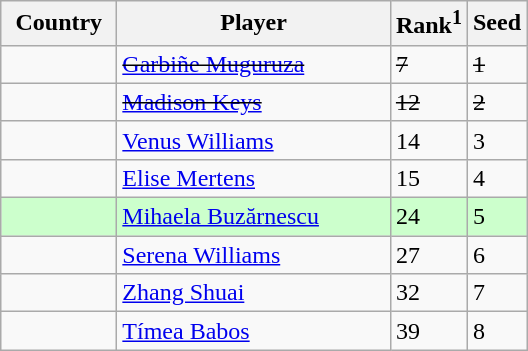<table class="wikitable">
<tr>
<th width="70">Country</th>
<th width="175">Player</th>
<th>Rank<sup>1</sup></th>
<th>Seed</th>
</tr>
<tr>
<td><s></s></td>
<td><s><a href='#'>Garbiñe Muguruza</a></s></td>
<td><s>7</s></td>
<td><s>1</s></td>
</tr>
<tr>
<td><s></s></td>
<td><s><a href='#'>Madison Keys</a></s></td>
<td><s>12</s></td>
<td><s>2</s></td>
</tr>
<tr>
<td></td>
<td><a href='#'>Venus Williams</a></td>
<td>14</td>
<td>3</td>
</tr>
<tr>
<td></td>
<td><a href='#'>Elise Mertens</a></td>
<td>15</td>
<td>4</td>
</tr>
<tr style="background:#cfc;">
<td></td>
<td><a href='#'>Mihaela Buzărnescu</a></td>
<td>24</td>
<td>5</td>
</tr>
<tr>
<td></td>
<td><a href='#'>Serena Williams</a></td>
<td>27</td>
<td>6</td>
</tr>
<tr>
<td></td>
<td><a href='#'>Zhang Shuai</a></td>
<td>32</td>
<td>7</td>
</tr>
<tr>
<td></td>
<td><a href='#'>Tímea Babos</a></td>
<td>39</td>
<td>8</td>
</tr>
</table>
